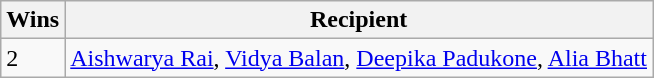<table class="wikitable">
<tr>
<th>Wins</th>
<th>Recipient</th>
</tr>
<tr>
<td>2</td>
<td><a href='#'>Aishwarya Rai</a>, <a href='#'>Vidya Balan</a>, <a href='#'>Deepika Padukone</a>, <a href='#'>Alia Bhatt</a></td>
</tr>
</table>
